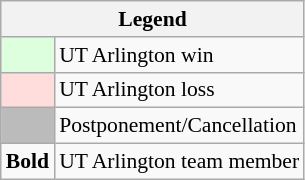<table class="wikitable" style="font-size:90%">
<tr>
<th colspan="2">Legend</th>
</tr>
<tr>
<td bgcolor="#ddffdd"> </td>
<td>UT Arlington win</td>
</tr>
<tr>
<td bgcolor="#ffdddd"> </td>
<td>UT Arlington loss</td>
</tr>
<tr>
<td bgcolor="#bbbbbb"> </td>
<td>Postponement/Cancellation</td>
</tr>
<tr>
<td><strong>Bold</strong></td>
<td>UT Arlington team member</td>
</tr>
</table>
